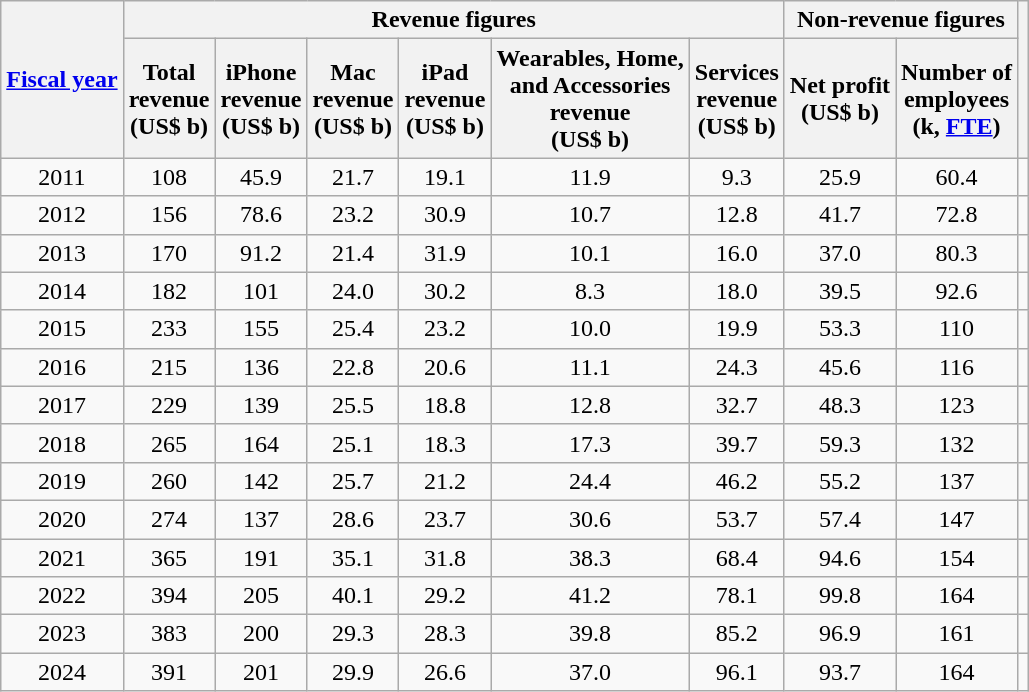<table class="wikitable" style="text-align:center;">
<tr>
<th rowspan="2"><a href='#'>Fiscal year</a></th>
<th colspan="6"><strong>Revenue figures</strong></th>
<th colspan="2"><strong>Non-revenue figures</strong></th>
<th rowspan="2"></th>
</tr>
<tr>
<th>Total<br>revenue<br>(US$ b)</th>
<th>iPhone<br>revenue<br>(US$ b)</th>
<th>Mac<br>revenue<br>(US$ b)</th>
<th>iPad<br>revenue<br>(US$ b)</th>
<th>Wearables, Home,<br>and Accessories<br>revenue<br>(US$ b)</th>
<th>Services<br>revenue<br>(US$ b)</th>
<th>Net profit<br>(US$ b)</th>
<th>Number of<br>employees<br>(k, <a href='#'>FTE</a>)</th>
</tr>
<tr>
<td>2011</td>
<td>108</td>
<td>45.9</td>
<td>21.7</td>
<td>19.1</td>
<td>11.9</td>
<td>9.3</td>
<td>25.9</td>
<td>60.4</td>
<td></td>
</tr>
<tr>
<td>2012</td>
<td>156</td>
<td>78.6</td>
<td>23.2</td>
<td>30.9</td>
<td>10.7</td>
<td>12.8</td>
<td>41.7</td>
<td>72.8</td>
<td></td>
</tr>
<tr>
<td>2013</td>
<td>170</td>
<td>91.2</td>
<td>21.4</td>
<td>31.9</td>
<td>10.1</td>
<td>16.0</td>
<td>37.0</td>
<td>80.3</td>
<td></td>
</tr>
<tr>
<td>2014</td>
<td>182</td>
<td>101</td>
<td>24.0</td>
<td>30.2</td>
<td>8.3</td>
<td>18.0</td>
<td>39.5</td>
<td>92.6</td>
<td></td>
</tr>
<tr>
<td>2015</td>
<td>233</td>
<td>155</td>
<td>25.4</td>
<td>23.2</td>
<td>10.0</td>
<td>19.9</td>
<td>53.3</td>
<td>110</td>
<td></td>
</tr>
<tr>
<td>2016</td>
<td>215</td>
<td>136</td>
<td>22.8</td>
<td>20.6</td>
<td>11.1</td>
<td>24.3</td>
<td>45.6</td>
<td>116</td>
<td></td>
</tr>
<tr>
<td>2017</td>
<td>229</td>
<td>139</td>
<td>25.5</td>
<td>18.8</td>
<td>12.8</td>
<td>32.7</td>
<td>48.3</td>
<td>123</td>
<td></td>
</tr>
<tr>
<td>2018</td>
<td>265</td>
<td>164</td>
<td>25.1</td>
<td>18.3</td>
<td>17.3</td>
<td>39.7</td>
<td>59.3</td>
<td>132</td>
<td></td>
</tr>
<tr>
<td>2019</td>
<td>260</td>
<td>142</td>
<td>25.7</td>
<td>21.2</td>
<td>24.4</td>
<td>46.2</td>
<td>55.2</td>
<td>137</td>
<td></td>
</tr>
<tr>
<td>2020</td>
<td>274</td>
<td>137</td>
<td>28.6</td>
<td>23.7</td>
<td>30.6</td>
<td>53.7</td>
<td>57.4</td>
<td>147</td>
<td></td>
</tr>
<tr>
<td>2021</td>
<td>365</td>
<td>191</td>
<td>35.1</td>
<td>31.8</td>
<td>38.3</td>
<td>68.4</td>
<td>94.6</td>
<td>154</td>
<td></td>
</tr>
<tr>
<td>2022</td>
<td>394</td>
<td>205</td>
<td>40.1</td>
<td>29.2</td>
<td>41.2</td>
<td>78.1</td>
<td>99.8</td>
<td>164</td>
<td></td>
</tr>
<tr>
<td>2023</td>
<td>383</td>
<td>200</td>
<td>29.3</td>
<td>28.3</td>
<td>39.8</td>
<td>85.2</td>
<td>96.9</td>
<td>161</td>
<td></td>
</tr>
<tr>
<td>2024</td>
<td>391</td>
<td>201</td>
<td>29.9</td>
<td>26.6</td>
<td>37.0</td>
<td>96.1</td>
<td>93.7</td>
<td>164</td>
<td></td>
</tr>
</table>
